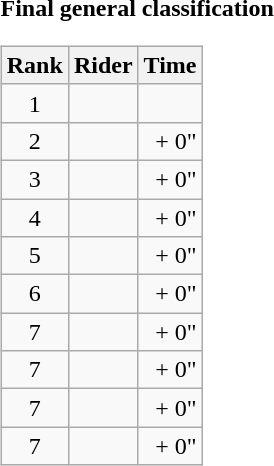<table>
<tr>
<td><strong>Final general classification</strong><br><table class="wikitable">
<tr>
<th scope="col">Rank</th>
<th scope="col">Rider</th>
<th scope="col">Time</th>
</tr>
<tr>
<td style="text-align:center;">1</td>
<td></td>
<td style="text-align:right;"></td>
</tr>
<tr>
<td style="text-align:center;">2</td>
<td></td>
<td style="text-align:right;">+ 0"</td>
</tr>
<tr>
<td style="text-align:center;">3</td>
<td></td>
<td style="text-align:right;">+ 0"</td>
</tr>
<tr>
<td style="text-align:center;">4</td>
<td></td>
<td style="text-align:right;">+ 0"</td>
</tr>
<tr>
<td style="text-align:center;">5</td>
<td></td>
<td style="text-align:right;">+ 0"</td>
</tr>
<tr>
<td style="text-align:center;">6</td>
<td></td>
<td style="text-align:right;">+ 0"</td>
</tr>
<tr>
<td style="text-align:center;">7</td>
<td></td>
<td style="text-align:right;">+ 0"</td>
</tr>
<tr>
<td style="text-align:center;">7</td>
<td></td>
<td style="text-align:right;">+ 0"</td>
</tr>
<tr>
<td style="text-align:center;">7</td>
<td></td>
<td style="text-align:right;">+ 0"</td>
</tr>
<tr>
<td style="text-align:center;">7</td>
<td></td>
<td style="text-align:right;">+ 0"</td>
</tr>
</table>
</td>
</tr>
</table>
